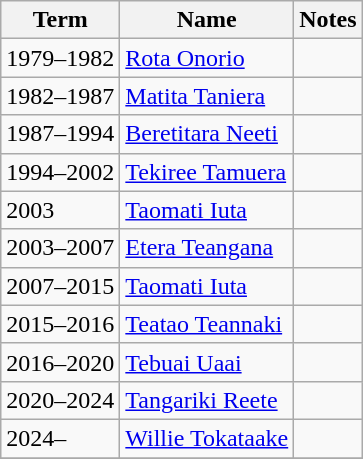<table class=wikitable>
<tr>
<th>Term</th>
<th>Name</th>
<th>Notes</th>
</tr>
<tr>
<td>1979–1982</td>
<td><a href='#'>Rota Onorio</a></td>
<td></td>
</tr>
<tr>
<td>1982–1987</td>
<td><a href='#'>Matita Taniera</a></td>
<td></td>
</tr>
<tr>
<td>1987–1994</td>
<td><a href='#'>Beretitara Neeti</a></td>
<td></td>
</tr>
<tr>
<td>1994–2002</td>
<td><a href='#'>Tekiree Tamuera</a></td>
<td></td>
</tr>
<tr>
<td>2003</td>
<td><a href='#'>Taomati Iuta</a></td>
<td></td>
</tr>
<tr>
<td>2003–2007</td>
<td><a href='#'>Etera Teangana</a></td>
<td></td>
</tr>
<tr>
<td>2007–2015</td>
<td><a href='#'>Taomati Iuta</a></td>
<td></td>
</tr>
<tr>
<td>2015–2016</td>
<td><a href='#'>Teatao Teannaki</a></td>
<td></td>
</tr>
<tr>
<td>2016–2020</td>
<td><a href='#'>Tebuai Uaai</a></td>
<td></td>
</tr>
<tr>
<td>2020–2024</td>
<td><a href='#'>Tangariki Reete</a></td>
<td></td>
</tr>
<tr>
<td>2024–</td>
<td><a href='#'>Willie Tokataake</a></td>
<td></td>
</tr>
<tr>
</tr>
</table>
